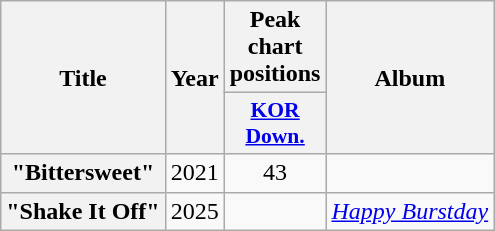<table class="wikitable plainrowheaders" style="text-align:center">
<tr>
<th scope="col" rowspan="2">Title</th>
<th scope="col" rowspan="2">Year</th>
<th scope="col" colspan="1">Peak chart positions</th>
<th scope="col" rowspan="2">Album</th>
</tr>
<tr>
<th scope="col" style="width:3em;font-size:90%"><a href='#'>KOR Down.</a><br></th>
</tr>
<tr>
<th scope="row">"Bittersweet" <br></th>
<td>2021</td>
<td>43</td>
<td></td>
</tr>
<tr>
<th scope="row">"Shake It Off"</th>
<td>2025</td>
<td></td>
<td><em><a href='#'>Happy Burstday</a></em></td>
</tr>
</table>
